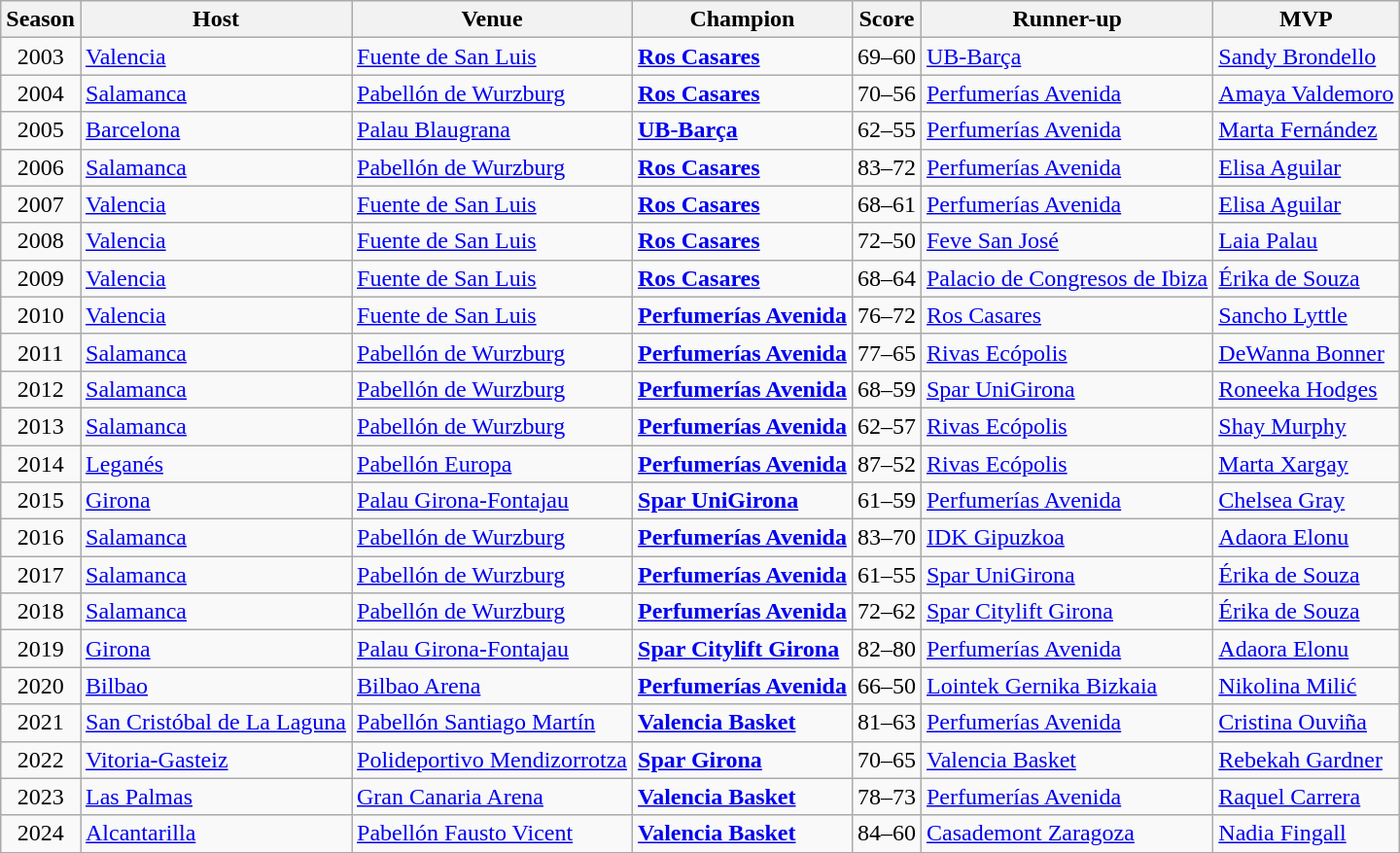<table class="wikitable">
<tr>
<th>Season</th>
<th>Host</th>
<th>Venue</th>
<th>Champion</th>
<th>Score</th>
<th>Runner-up</th>
<th>MVP</th>
</tr>
<tr>
<td align="center">2003</td>
<td><a href='#'>Valencia</a></td>
<td><a href='#'>Fuente de San Luis</a></td>
<td><strong><a href='#'>Ros Casares</a></strong></td>
<td align="center">69–60</td>
<td><a href='#'>UB-Barça</a></td>
<td> <a href='#'>Sandy Brondello</a></td>
</tr>
<tr>
<td align="center">2004</td>
<td><a href='#'>Salamanca</a></td>
<td><a href='#'>Pabellón de Wurzburg</a></td>
<td><strong><a href='#'>Ros Casares</a></strong></td>
<td align="center">70–56</td>
<td><a href='#'>Perfumerías Avenida</a></td>
<td> <a href='#'>Amaya Valdemoro</a></td>
</tr>
<tr>
<td align="center">2005</td>
<td><a href='#'>Barcelona</a></td>
<td><a href='#'>Palau Blaugrana</a></td>
<td><strong><a href='#'>UB-Barça</a></strong></td>
<td align="center">62–55</td>
<td><a href='#'>Perfumerías Avenida</a></td>
<td> <a href='#'>Marta Fernández</a></td>
</tr>
<tr>
<td align="center">2006</td>
<td><a href='#'>Salamanca</a></td>
<td><a href='#'>Pabellón de Wurzburg</a></td>
<td><strong><a href='#'>Ros Casares</a></strong></td>
<td align="center">83–72</td>
<td><a href='#'>Perfumerías Avenida</a></td>
<td> <a href='#'>Elisa Aguilar</a></td>
</tr>
<tr>
<td align="center">2007</td>
<td><a href='#'>Valencia</a></td>
<td><a href='#'>Fuente de San Luis</a></td>
<td><strong><a href='#'>Ros Casares</a></strong></td>
<td align="center">68–61</td>
<td><a href='#'>Perfumerías Avenida</a></td>
<td> <a href='#'>Elisa Aguilar</a></td>
</tr>
<tr>
<td align="center">2008</td>
<td><a href='#'>Valencia</a></td>
<td><a href='#'>Fuente de San Luis</a></td>
<td><strong><a href='#'>Ros Casares</a></strong></td>
<td align="center">72–50</td>
<td><a href='#'>Feve San José</a></td>
<td> <a href='#'>Laia Palau</a></td>
</tr>
<tr>
<td align="center">2009</td>
<td><a href='#'>Valencia</a></td>
<td><a href='#'>Fuente de San Luis</a></td>
<td><strong><a href='#'>Ros Casares</a></strong></td>
<td align="center">68–64</td>
<td><a href='#'>Palacio de Congresos de Ibiza</a></td>
<td> <a href='#'>Érika de Souza</a></td>
</tr>
<tr>
<td align="center">2010</td>
<td><a href='#'>Valencia</a></td>
<td><a href='#'>Fuente de San Luis</a></td>
<td><strong><a href='#'>Perfumerías Avenida</a></strong></td>
<td align="center">76–72</td>
<td><a href='#'>Ros Casares</a></td>
<td> <a href='#'>Sancho Lyttle</a></td>
</tr>
<tr>
<td align="center">2011</td>
<td><a href='#'>Salamanca</a></td>
<td><a href='#'>Pabellón de Wurzburg</a></td>
<td><strong><a href='#'>Perfumerías Avenida</a></strong></td>
<td align="center">77–65</td>
<td><a href='#'>Rivas Ecópolis</a></td>
<td> <a href='#'>DeWanna Bonner</a></td>
</tr>
<tr>
<td align="center">2012</td>
<td><a href='#'>Salamanca</a></td>
<td><a href='#'>Pabellón de Wurzburg</a></td>
<td><strong><a href='#'>Perfumerías Avenida</a></strong></td>
<td align="center">68–59</td>
<td><a href='#'>Spar UniGirona</a></td>
<td> <a href='#'>Roneeka Hodges</a></td>
</tr>
<tr>
<td align="center">2013</td>
<td><a href='#'>Salamanca</a></td>
<td><a href='#'>Pabellón de Wurzburg</a></td>
<td><strong><a href='#'>Perfumerías Avenida</a></strong></td>
<td align="center">62–57</td>
<td><a href='#'>Rivas Ecópolis</a></td>
<td> <a href='#'>Shay Murphy</a></td>
</tr>
<tr>
<td align="center">2014</td>
<td><a href='#'>Leganés</a></td>
<td><a href='#'>Pabellón Europa</a></td>
<td><strong><a href='#'>Perfumerías Avenida</a></strong></td>
<td align="center">87–52</td>
<td><a href='#'>Rivas Ecópolis</a></td>
<td> <a href='#'>Marta Xargay</a></td>
</tr>
<tr>
<td align="center">2015</td>
<td><a href='#'>Girona</a></td>
<td><a href='#'>Palau Girona-Fontajau</a></td>
<td><strong><a href='#'>Spar UniGirona</a></strong></td>
<td align="center">61–59</td>
<td><a href='#'>Perfumerías Avenida</a></td>
<td> <a href='#'>Chelsea Gray</a></td>
</tr>
<tr>
<td align="center">2016</td>
<td><a href='#'>Salamanca</a></td>
<td><a href='#'>Pabellón de Wurzburg</a></td>
<td><strong><a href='#'>Perfumerías Avenida</a></strong></td>
<td align="center">83–70</td>
<td><a href='#'>IDK Gipuzkoa</a></td>
<td> <a href='#'>Adaora Elonu</a></td>
</tr>
<tr>
<td align="center">2017</td>
<td><a href='#'>Salamanca</a></td>
<td><a href='#'>Pabellón de Wurzburg</a></td>
<td><strong><a href='#'>Perfumerías Avenida</a></strong></td>
<td align="center">61–55</td>
<td><a href='#'>Spar UniGirona</a></td>
<td> <a href='#'>Érika de Souza</a></td>
</tr>
<tr>
<td align="center">2018</td>
<td><a href='#'>Salamanca</a></td>
<td><a href='#'>Pabellón de Wurzburg</a></td>
<td><strong><a href='#'>Perfumerías Avenida</a></strong></td>
<td align="center">72–62</td>
<td><a href='#'>Spar Citylift Girona</a></td>
<td> <a href='#'>Érika de Souza</a></td>
</tr>
<tr>
<td align="center">2019</td>
<td><a href='#'>Girona</a></td>
<td><a href='#'>Palau Girona-Fontajau</a></td>
<td><strong><a href='#'>Spar Citylift Girona</a></strong></td>
<td align="center">82–80</td>
<td><a href='#'>Perfumerías Avenida</a></td>
<td> <a href='#'>Adaora Elonu</a></td>
</tr>
<tr>
<td align="center">2020</td>
<td><a href='#'>Bilbao</a></td>
<td><a href='#'>Bilbao Arena</a></td>
<td><strong><a href='#'>Perfumerías Avenida</a></strong></td>
<td align="center">66–50</td>
<td><a href='#'>Lointek Gernika Bizkaia</a></td>
<td> <a href='#'>Nikolina Milić</a></td>
</tr>
<tr>
<td align="center">2021</td>
<td><a href='#'>San Cristóbal de La Laguna</a></td>
<td><a href='#'>Pabellón Santiago Martín</a></td>
<td><strong><a href='#'>Valencia Basket</a></strong></td>
<td align="center">81–63</td>
<td><a href='#'>Perfumerías Avenida</a></td>
<td> <a href='#'>Cristina Ouviña</a></td>
</tr>
<tr>
<td align="center">2022</td>
<td><a href='#'>Vitoria-Gasteiz</a></td>
<td><a href='#'>Polideportivo Mendizorrotza</a></td>
<td><strong><a href='#'>Spar Girona</a></strong></td>
<td align="center">70–65</td>
<td><a href='#'>Valencia Basket</a></td>
<td> <a href='#'>Rebekah Gardner</a></td>
</tr>
<tr>
<td align="center">2023</td>
<td><a href='#'>Las Palmas</a></td>
<td><a href='#'>Gran Canaria Arena</a></td>
<td><strong><a href='#'>Valencia Basket</a></strong></td>
<td align="center">78–73</td>
<td><a href='#'>Perfumerías Avenida</a></td>
<td> <a href='#'>Raquel Carrera</a></td>
</tr>
<tr>
<td align="center">2024</td>
<td><a href='#'>Alcantarilla</a></td>
<td><a href='#'>Pabellón Fausto Vicent</a></td>
<td><strong><a href='#'>Valencia Basket</a></strong></td>
<td align="center">84–60</td>
<td><a href='#'>Casademont Zaragoza</a></td>
<td> <a href='#'>Nadia Fingall</a></td>
</tr>
</table>
